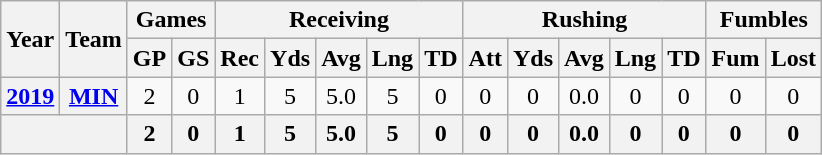<table class="wikitable" style="text-align:center;">
<tr>
<th rowspan="2">Year</th>
<th rowspan="2">Team</th>
<th colspan="2">Games</th>
<th colspan="5">Receiving</th>
<th colspan="5">Rushing</th>
<th colspan="2">Fumbles</th>
</tr>
<tr>
<th>GP</th>
<th>GS</th>
<th>Rec</th>
<th>Yds</th>
<th>Avg</th>
<th>Lng</th>
<th>TD</th>
<th>Att</th>
<th>Yds</th>
<th>Avg</th>
<th>Lng</th>
<th>TD</th>
<th>Fum</th>
<th>Lost</th>
</tr>
<tr>
<th><a href='#'>2019</a></th>
<th><a href='#'>MIN</a></th>
<td>2</td>
<td>0</td>
<td>1</td>
<td>5</td>
<td>5.0</td>
<td>5</td>
<td>0</td>
<td>0</td>
<td>0</td>
<td>0.0</td>
<td>0</td>
<td>0</td>
<td>0</td>
<td>0</td>
</tr>
<tr>
<th colspan="2"></th>
<th>2</th>
<th>0</th>
<th>1</th>
<th>5</th>
<th>5.0</th>
<th>5</th>
<th>0</th>
<th>0</th>
<th>0</th>
<th>0.0</th>
<th>0</th>
<th>0</th>
<th>0</th>
<th>0</th>
</tr>
</table>
